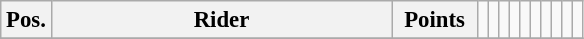<table class="wikitable" style="font-size: 95%">
<tr valign=top >
<th width=20px  valign=middle>Pos.</th>
<th width=220px valign=middle>Rider</th>
<th width=50px  valign=middle>Points</th>
<td></td>
<td></td>
<td></td>
<td></td>
<td></td>
<td></td>
<td></td>
<td></td>
<td></td>
<td></td>
</tr>
<tr>
</tr>
</table>
